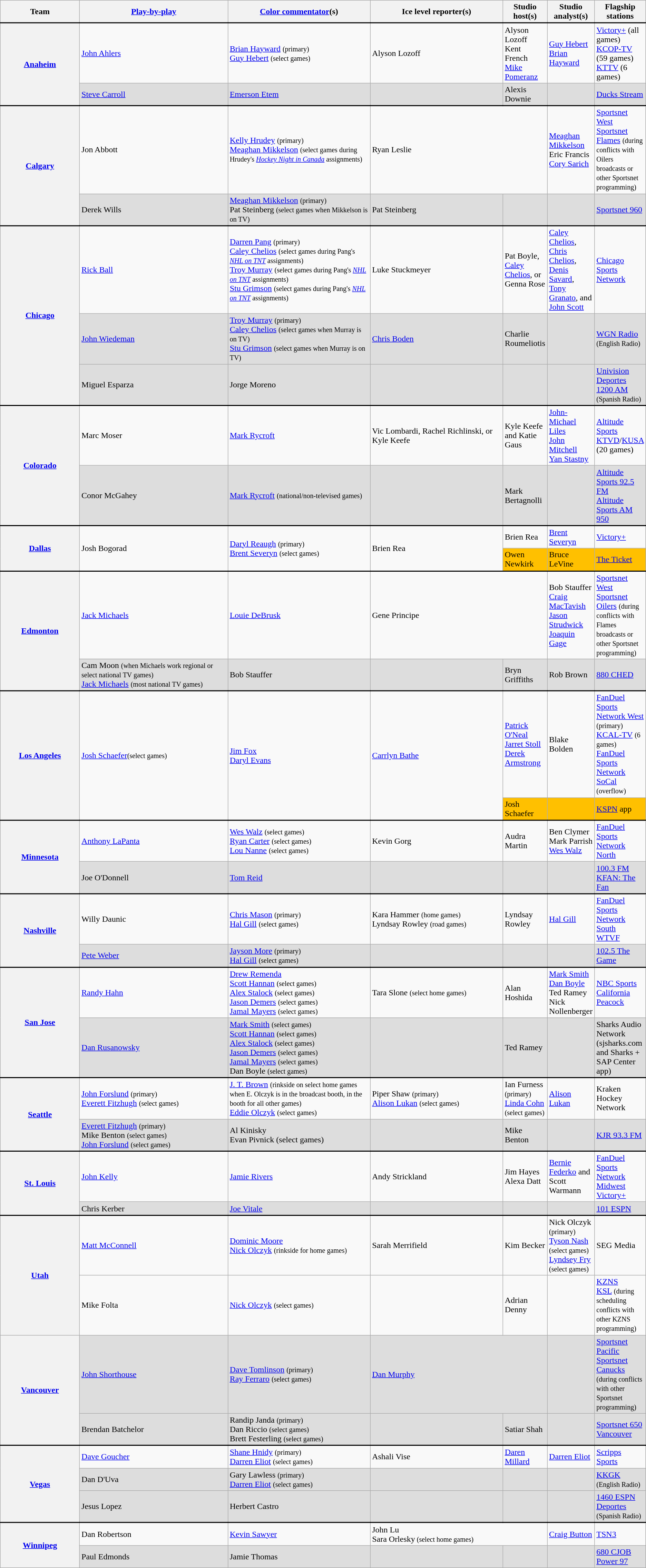<table class="wikitable">
<tr>
<th width=15%>Team</th>
<th width=30%><a href='#'>Play-by-play</a></th>
<th width=28%><a href='#'>Color commentator</a>(s)</th>
<th width=28%>Ice level reporter(s)</th>
<th width=28%>Studio host(s)</th>
<th width=28%>Studio analyst(s)</th>
<th width=35%>Flagship stations</th>
</tr>
<tr style="border-top:2px solid #000">
<th rowspan=2><a href='#'>Anaheim</a></th>
<td><a href='#'>John Ahlers</a></td>
<td><a href='#'>Brian Hayward</a> <small>(primary)</small><br><a href='#'>Guy Hebert</a> <small>(select games)</small></td>
<td>Alyson Lozoff</td>
<td>Alyson Lozoff<br>Kent French<br><a href='#'>Mike Pomeranz</a></td>
<td><a href='#'>Guy Hebert</a><br><a href='#'>Brian Hayward</a></td>
<td><a href='#'>Victory+</a> (all games) <br><a href='#'>KCOP-TV</a> (59 games)<br><a href='#'>KTTV</a> (6 games)</td>
</tr>
<tr bgcolor="#DDDDDD">
<td><a href='#'>Steve Carroll</a></td>
<td><a href='#'>Emerson Etem</a></td>
<td></td>
<td>Alexis Downie</td>
<td></td>
<td><a href='#'>Ducks Stream</a></td>
</tr>
<tr style="border-top:2px solid #000">
<th rowspan=2><a href='#'>Calgary</a></th>
<td>Jon Abbott</td>
<td><a href='#'>Kelly Hrudey</a> <small>(primary)</small><br><a href='#'>Meaghan Mikkelson</a> <small>(select games during Hrudey's <em><a href='#'>Hockey Night in Canada</a></em> assignments)</small></td>
<td colspan=2>Ryan Leslie</td>
<td><a href='#'>Meaghan Mikkelson</a><br>Eric Francis<br><a href='#'>Cory Sarich</a></td>
<td><a href='#'>Sportsnet West</a><br><a href='#'>Sportsnet Flames</a> <small>(during conflicts with Oilers broadcasts or other Sportsnet programming)</small></td>
</tr>
<tr bgcolor="#DDDDDD">
<td>Derek Wills</td>
<td><a href='#'>Meaghan Mikkelson</a> <small>(primary)</small><br>Pat Steinberg <small>(select games when Mikkelson is on TV)</small></td>
<td>Pat Steinberg</td>
<td></td>
<td></td>
<td><a href='#'>Sportsnet 960</a></td>
</tr>
<tr style="border-top:2px solid #000">
<th rowspan=3><a href='#'>Chicago</a></th>
<td><a href='#'>Rick Ball</a></td>
<td><a href='#'>Darren Pang</a> <small>(primary)</small><br><a href='#'>Caley Chelios</a> <small>(select games during Pang's <em><a href='#'>NHL on TNT</a></em> assignments)</small><br><a href='#'>Troy Murray</a> <small>(select games during Pang's <em><a href='#'>NHL on TNT</a></em> assignments)</small><br><a href='#'>Stu Grimson</a> <small>(select games during Pang's <em><a href='#'>NHL on TNT</a></em> assignments)</small></td>
<td>Luke Stuckmeyer</td>
<td>Pat Boyle, <a href='#'>Caley Chelios</a>, or Genna Rose</td>
<td><a href='#'>Caley Chelios</a>, <a href='#'>Chris Chelios</a>, <a href='#'>Denis Savard</a>, <a href='#'>Tony Granato</a>, and <a href='#'>John Scott</a></td>
<td><a href='#'>Chicago Sports Network</a></td>
</tr>
<tr bgcolor="#DDDDDD">
<td><a href='#'>John Wiedeman</a></td>
<td><a href='#'>Troy Murray</a> <small>(primary)</small><br><a href='#'>Caley Chelios</a> <small>(select games when Murray is on TV)</small><br><a href='#'>Stu Grimson</a> <small>(select games when Murray is on TV)</small></td>
<td><a href='#'>Chris Boden</a></td>
<td>Charlie Roumeliotis</td>
<td></td>
<td><a href='#'>WGN Radio</a> <small>(English Radio)</small></td>
</tr>
<tr bgcolor="#DDDDDD">
<td>Miguel Esparza</td>
<td>Jorge Moreno</td>
<td></td>
<td></td>
<td></td>
<td><a href='#'>Univision Deportes 1200 AM</a> <small>(Spanish Radio)</small></td>
</tr>
<tr style="border-top:2px solid #000">
<th rowspan=2><a href='#'>Colorado</a></th>
<td>Marc Moser</td>
<td><a href='#'>Mark Rycroft</a></td>
<td>Vic Lombardi, Rachel Richlinski, or Kyle Keefe</td>
<td>Kyle Keefe and Katie Gaus</td>
<td><a href='#'>John-Michael Liles</a><br><a href='#'>John Mitchell</a><br><a href='#'>Yan Stastny</a></td>
<td><a href='#'>Altitude Sports</a><br><a href='#'>KTVD</a>/<a href='#'>KUSA</a> (20 games)</td>
</tr>
<tr bgcolor="#DDDDDD">
<td>Conor McGahey</td>
<td><a href='#'>Mark Rycroft</a> <small>(national/non-televised games)</small></td>
<td></td>
<td>Mark Bertagnolli</td>
<td></td>
<td><a href='#'>Altitude Sports 92.5 FM</a><br><a href='#'>Altitude Sports AM 950</a></td>
</tr>
<tr style="border-top:2px solid #000">
<th rowspan=2><a href='#'>Dallas</a></th>
<td rowspan=2>Josh Bogorad</td>
<td rowspan=2><a href='#'>Daryl Reaugh</a> <small>(primary)</small><br><a href='#'>Brent Severyn</a> <small>(select games)</small></td>
<td rowspan=2>Brien Rea</td>
<td>Brien Rea</td>
<td><a href='#'>Brent Severyn</a></td>
<td><a href='#'>Victory+</a></td>
</tr>
<tr bgcolor="#FFC000">
<td>Owen Newkirk</td>
<td>Bruce LeVine</td>
<td><a href='#'>The Ticket</a></td>
</tr>
<tr style="border-top:2px solid #000">
<th rowspan=2><a href='#'>Edmonton</a></th>
<td><a href='#'>Jack Michaels</a></td>
<td><a href='#'>Louie DeBrusk</a></td>
<td colspan=2>Gene Principe</td>
<td>Bob Stauffer<br><a href='#'>Craig MacTavish</a><br><a href='#'>Jason Strudwick</a><br><a href='#'>Joaquin Gage</a></td>
<td><a href='#'>Sportsnet West</a><br><a href='#'>Sportsnet Oilers</a> <small>(during conflicts with Flames broadcasts or other Sportsnet programming)</small></td>
</tr>
<tr bgcolor="#DDDDDD">
<td>Cam Moon <small>(when Michaels work regional or select national TV games)</small><br><a href='#'>Jack Michaels</a> <small>(most national TV games)</small></td>
<td>Bob Stauffer</td>
<td></td>
<td>Bryn Griffiths</td>
<td>Rob Brown</td>
<td><a href='#'>880 CHED</a></td>
</tr>
<tr style="border-top:2px solid #000">
<th rowspan=2><a href='#'>Los Angeles</a></th>
<td rowspan=2><a href='#'>Josh Schaefer</a><small>(select games)</small></td>
<td rowspan=2><a href='#'>Jim Fox</a><br><a href='#'>Daryl Evans</a></td>
<td rowspan=2><a href='#'>Carrlyn Bathe</a></td>
<td><a href='#'>Patrick O'Neal</a><br><a href='#'>Jarret Stoll</a><br><a href='#'>Derek Armstrong</a></td>
<td>Blake Bolden</td>
<td><a href='#'>FanDuel Sports Network West</a> <small>(primary)</small><br><a href='#'>KCAL-TV</a> <small>(6 games)</small><br><a href='#'>FanDuel Sports Network SoCal</a> <small>(overflow)</small></td>
</tr>
<tr bgcolor="#FFC000">
<td>Josh Schaefer</td>
<td></td>
<td><a href='#'>KSPN</a> app</td>
</tr>
<tr style="border-top:2px solid #000">
<th rowspan=2><a href='#'>Minnesota</a></th>
<td><a href='#'>Anthony LaPanta</a></td>
<td><a href='#'>Wes Walz</a> <small>(select games)</small><br><a href='#'>Ryan Carter</a> <small>(select games)</small><br><a href='#'>Lou Nanne</a> <small>(select games)</small></td>
<td>Kevin Gorg</td>
<td>Audra Martin</td>
<td>Ben Clymer <br> Mark Parrish <br> <a href='#'>Wes Walz</a></td>
<td><a href='#'>FanDuel Sports Network North</a></td>
</tr>
<tr bgcolor="#DDDDDD">
<td>Joe O'Donnell</td>
<td><a href='#'>Tom Reid</a></td>
<td></td>
<td></td>
<td></td>
<td><a href='#'>100.3 FM KFAN: The Fan</a></td>
</tr>
<tr style="border-top:2px solid #000">
<th rowspan="2"><a href='#'>Nashville</a></th>
<td>Willy Daunic</td>
<td><a href='#'>Chris Mason</a> <small>(primary)</small><br><a href='#'>Hal Gill</a> <small>(select games)</small></td>
<td>Kara Hammer <small>(home games)</small><br>Lyndsay Rowley <small>(road games)</small></td>
<td>Lyndsay Rowley</td>
<td><a href='#'>Hal Gill</a></td>
<td><a href='#'>FanDuel Sports Network South</a><br><a href='#'>WTVF</a> </td>
</tr>
<tr bgcolor="#DDDDDD">
<td><a href='#'>Pete Weber</a></td>
<td><a href='#'>Jayson More</a> <small>(primary)</small><br><a href='#'>Hal Gill</a> <small>(select games)</small></td>
<td></td>
<td></td>
<td></td>
<td><a href='#'>102.5 The Game</a></td>
</tr>
<tr style="border-top:2px solid #000">
<th rowspan=2><a href='#'>San Jose</a></th>
<td><a href='#'>Randy Hahn</a></td>
<td><a href='#'>Drew Remenda</a> <br><a href='#'>Scott Hannan</a> <small>(select games)</small><br><a href='#'>Alex Stalock</a> <small>(select games)</small><br><a href='#'>Jason Demers</a> <small>(select games)</small><br><a href='#'>Jamal Mayers</a> <small>(select games)</small></td>
<td>Tara Slone <small>(select home games)</small></td>
<td>Alan Hoshida</td>
<td><a href='#'>Mark Smith</a><br><a href='#'>Dan Boyle</a><br>Ted Ramey<br>Nick Nollenberger</td>
<td><a href='#'>NBC Sports California</a><br><a href='#'>Peacock</a></td>
</tr>
<tr bgcolor="#DDDDDD">
<td><a href='#'>Dan Rusanowsky</a></td>
<td><a href='#'>Mark Smith</a> <small>(select games)</small><br><a href='#'>Scott Hannan</a> <small>(select games)</small><br><a href='#'>Alex Stalock</a> <small>(select games)</small><br><a href='#'>Jason Demers</a> <small>(select games)</small><br><a href='#'>Jamal Mayers</a> <small>(select games)</small><br> Dan Boyle <small>(select games)</small></td>
<td></td>
<td>Ted Ramey</td>
<td></td>
<td>Sharks Audio Network (sjsharks.com and Sharks + SAP Center app)</td>
</tr>
<tr style="border-top:2px solid #000">
<th rowspan=2><a href='#'>Seattle</a></th>
<td><a href='#'>John Forslund</a> <small>(primary)</small><br><a href='#'>Everett Fitzhugh</a> <small>(select games)</small></td>
<td><a href='#'>J. T. Brown</a> <small>(rinkside on select home games when E. Olczyk is in the broadcast booth, in the booth for all other games)</small><br><a href='#'>Eddie Olczyk</a> <small>(select games)</small></td>
<td>Piper Shaw <small>(primary)</small><br><a href='#'>Alison Lukan</a> <small>(select games)</small></td>
<td>Ian Furness <small>(primary)</small><br><a href='#'>Linda Cohn</a> <small>(select games)</small></td>
<td><a href='#'>Alison Lukan</a></td>
<td>Kraken Hockey Network</td>
</tr>
<tr bgcolor="#DDDDDD">
<td><a href='#'>Everett Fitzhugh</a> <small>(primary)</small><br>Mike Benton <small>(select games)</small><br><a href='#'>John Forslund</a> <small>(select games)</small></td>
<td>Al Kinisky<br>Evan Pivnick (select games)</td>
<td></td>
<td>Mike Benton</td>
<td></td>
<td><a href='#'>KJR 93.3 FM</a></td>
</tr>
<tr style="border-top:2px solid #000">
<th rowspan=2><a href='#'>St. Louis</a></th>
<td><a href='#'>John Kelly</a></td>
<td><a href='#'>Jamie Rivers</a></td>
<td>Andy Strickland</td>
<td>Jim Hayes<br>Alexa Datt</td>
<td><a href='#'>Bernie Federko</a> and Scott Warmann</td>
<td><a href='#'>FanDuel Sports Network Midwest</a><br><a href='#'>Victory+</a> </td>
</tr>
<tr bgcolor="#DDDDDD">
<td>Chris Kerber</td>
<td><a href='#'>Joe Vitale</a></td>
<td></td>
<td></td>
<td></td>
<td><a href='#'>101 ESPN</a></td>
</tr>
<tr style="border-top:2px solid #000">
<th rowspan=2><a href='#'>Utah</a></th>
<td><a href='#'>Matt McConnell</a></td>
<td><a href='#'>Dominic Moore</a><br><a href='#'>Nick Olczyk</a> <small>(rinkside for home games)</small></td>
<td>Sarah Merrifield</td>
<td>Kim Becker</td>
<td>Nick Olczyk <small>(primary)</small><br><a href='#'>Tyson Nash</a> <small>(select games)</small><br><a href='#'>Lyndsey Fry</a> <small>(select games)</small></td>
<td>SEG Media</td>
</tr>
<tr>
<td>Mike Folta</td>
<td><a href='#'>Nick Olczyk</a> <small>(select games)</small></td>
<td></td>
<td>Adrian Denny</td>
<td></td>
<td><a href='#'>KZNS</a><br><a href='#'>KSL</a> <small>(during scheduling conflicts with other KZNS programming)</small></td>
</tr>
<tr bgcolor="#DDDDDD">
<th rowspan=2><a href='#'>Vancouver</a></th>
<td><a href='#'>John Shorthouse</a></td>
<td><a href='#'>Dave Tomlinson</a> <small>(primary)</small><br><a href='#'>Ray Ferraro</a> <small>(select games)</small></td>
<td colspan="2"><a href='#'>Dan Murphy</a></td>
<td></td>
<td><a href='#'>Sportsnet Pacific</a><br><a href='#'>Sportsnet Canucks</a> <small>(during conflicts with other Sportsnet programming)</small></td>
</tr>
<tr bgcolor="#DDDDDD">
<td>Brendan Batchelor</td>
<td>Randip Janda <small>(primary)</small><br>Dan Riccio <small>(select games)</small><br>Brett Festerling <small>(select games)</small></td>
<td></td>
<td>Satiar Shah</td>
<td></td>
<td><a href='#'>Sportsnet 650 Vancouver</a></td>
</tr>
<tr style="border-top:2px solid #000">
<th rowspan=3><a href='#'>Vegas</a></th>
<td><a href='#'>Dave Goucher</a></td>
<td><a href='#'>Shane Hnidy</a> <small>(primary)</small><br><a href='#'>Darren Eliot</a> <small>(select games)</small></td>
<td>Ashali Vise</td>
<td><a href='#'>Daren Millard</a></td>
<td><a href='#'>Darren Eliot</a></td>
<td><a href='#'>Scripps Sports</a><br></td>
</tr>
<tr bgcolor="#DDDDDD">
<td>Dan D'Uva</td>
<td>Gary Lawless <small>(primary)</small><br><a href='#'>Darren Eliot</a> <small>(select games)</small></td>
<td></td>
<td></td>
<td></td>
<td><a href='#'>KKGK</a> <small>(English Radio)</small></td>
</tr>
<tr bgcolor="#DDDDDD">
<td>Jesus Lopez</td>
<td>Herbert Castro</td>
<td></td>
<td></td>
<td></td>
<td><a href='#'>1460 ESPN Deportes</a> <small>(Spanish Radio)</small></td>
</tr>
<tr style="border-top:2px solid #000">
<th rowspan=2><a href='#'>Winnipeg</a></th>
<td>Dan Robertson</td>
<td><a href='#'>Kevin Sawyer</a></td>
<td colspan=2>John Lu <br> Sara Orlesky<small> (select home games)</small></td>
<td><a href='#'>Craig Button</a></td>
<td><a href='#'>TSN3</a></td>
</tr>
<tr bgcolor="#DDDDDD">
<td>Paul Edmonds</td>
<td>Jamie Thomas</td>
<td></td>
<td></td>
<td></td>
<td><a href='#'>680 CJOB</a><br><a href='#'>Power 97</a></td>
</tr>
</table>
